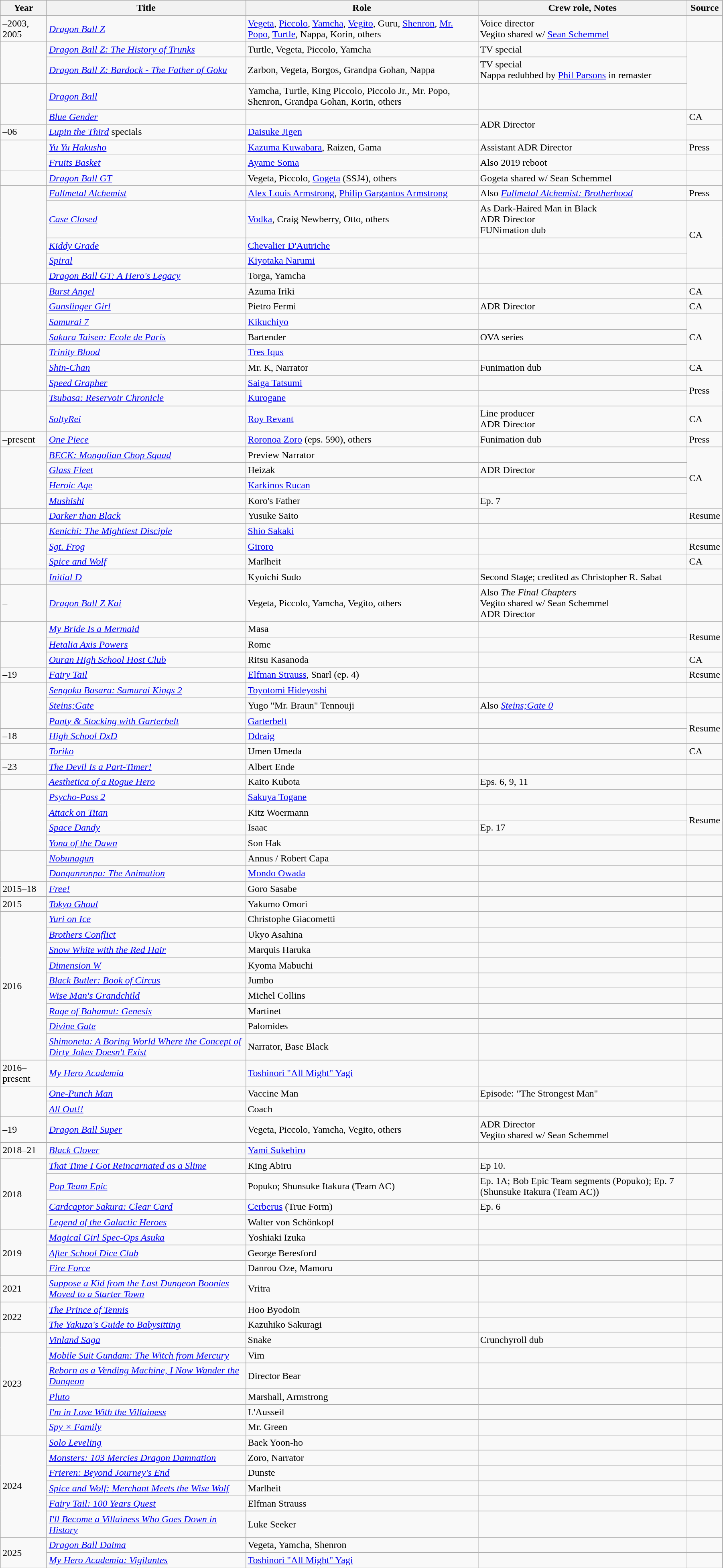<table class="wikitable sortable plainrowheaders" style="width:95%;">
<tr>
<th>Year</th>
<th>Title</th>
<th>Role</th>
<th class="unsortable">Crew role, Notes</th>
<th class="unsortable">Source</th>
</tr>
<tr>
<td>–2003,<br>2005</td>
<td><em><a href='#'>Dragon Ball Z</a></em></td>
<td><a href='#'>Vegeta</a>, <a href='#'>Piccolo</a>, <a href='#'>Yamcha</a>, <a href='#'>Vegito</a>, Guru, <a href='#'>Shenron</a>, <a href='#'>Mr. Popo</a>, <a href='#'>Turtle</a>, Nappa, Korin, others</td>
<td>Voice director<br>Vegito shared w/ <a href='#'>Sean Schemmel</a></td>
<td></td>
</tr>
<tr>
<td rowspan="2"></td>
<td><em><a href='#'>Dragon Ball Z: The History of Trunks</a></em></td>
<td>Turtle, Vegeta, Piccolo, Yamcha</td>
<td>TV special</td>
<td rowspan="3"></td>
</tr>
<tr>
<td><em><a href='#'>Dragon Ball Z: Bardock - The Father of Goku</a></em></td>
<td>Zarbon, Vegeta, Borgos, Grandpa Gohan, Nappa</td>
<td>TV special<br>Nappa redubbed by <a href='#'>Phil Parsons</a> in remaster</td>
</tr>
<tr>
<td rowspan="2"></td>
<td><em><a href='#'>Dragon Ball</a></em></td>
<td>Yamcha, Turtle, King Piccolo, Piccolo Jr., Mr. Popo, Shenron, Grandpa Gohan, Korin, others</td>
<td></td>
</tr>
<tr>
<td><em><a href='#'>Blue Gender</a></em></td>
<td></td>
<td rowspan="2">ADR Director</td>
<td>CA</td>
</tr>
<tr>
<td>–06</td>
<td><em><a href='#'>Lupin the Third</a></em> specials</td>
<td><a href='#'>Daisuke Jigen</a></td>
<td></td>
</tr>
<tr>
<td rowspan="2"></td>
<td><em><a href='#'>Yu Yu Hakusho</a></em></td>
<td><a href='#'>Kazuma Kuwabara</a>, Raizen, Gama</td>
<td>Assistant ADR Director</td>
<td>Press</td>
</tr>
<tr>
<td><em><a href='#'>Fruits Basket</a></em></td>
<td><a href='#'>Ayame Soma</a></td>
<td>Also 2019 reboot</td>
<td></td>
</tr>
<tr>
<td></td>
<td><em><a href='#'>Dragon Ball GT</a></em></td>
<td>Vegeta, Piccolo, <a href='#'>Gogeta</a> (SSJ4), others</td>
<td>Gogeta shared w/ Sean Schemmel</td>
<td></td>
</tr>
<tr>
<td rowspan="5"></td>
<td><em><a href='#'>Fullmetal Alchemist</a></em></td>
<td><a href='#'>Alex Louis Armstrong</a>, <a href='#'>Philip Gargantos Armstrong</a></td>
<td>Also <em><a href='#'>Fullmetal Alchemist: Brotherhood</a></em></td>
<td>Press</td>
</tr>
<tr>
<td><em><a href='#'>Case Closed</a></em></td>
<td><a href='#'>Vodka</a>, Craig Newberry, Otto, others</td>
<td>As Dark-Haired Man in Black<br>ADR Director<br>FUNimation dub</td>
<td rowspan="3">CA</td>
</tr>
<tr>
<td><em><a href='#'>Kiddy Grade</a></em></td>
<td><a href='#'>Chevalier D'Autriche</a></td>
<td></td>
</tr>
<tr>
<td><em><a href='#'>Spiral</a></em></td>
<td><a href='#'>Kiyotaka Narumi</a></td>
<td></td>
</tr>
<tr>
<td><em><a href='#'>Dragon Ball GT: A Hero's Legacy</a></em></td>
<td>Torga, Yamcha</td>
<td></td>
<td></td>
</tr>
<tr>
<td rowspan="4"></td>
<td><em><a href='#'>Burst Angel</a></em></td>
<td>Azuma Iriki</td>
<td></td>
<td>CA</td>
</tr>
<tr>
<td><em><a href='#'>Gunslinger Girl</a></em></td>
<td>Pietro Fermi</td>
<td>ADR Director</td>
<td>CA</td>
</tr>
<tr>
<td><em><a href='#'>Samurai 7</a></em></td>
<td><a href='#'>Kikuchiyo</a></td>
<td></td>
<td rowspan="3">CA</td>
</tr>
<tr>
<td><em><a href='#'>Sakura Taisen: Ecole de Paris</a></em></td>
<td>Bartender</td>
<td>OVA series</td>
</tr>
<tr>
<td rowspan="3"></td>
<td><em><a href='#'>Trinity Blood</a></em></td>
<td><a href='#'>Tres Iqus</a></td>
<td></td>
</tr>
<tr>
<td><em><a href='#'>Shin-Chan</a></em></td>
<td>Mr. K, Narrator</td>
<td>Funimation dub</td>
<td>CA</td>
</tr>
<tr>
<td><em><a href='#'>Speed Grapher</a></em></td>
<td><a href='#'>Saiga Tatsumi</a></td>
<td></td>
<td rowspan="2">Press</td>
</tr>
<tr>
<td rowspan="2"></td>
<td><em><a href='#'>Tsubasa: Reservoir Chronicle</a></em></td>
<td><a href='#'>Kurogane</a></td>
<td></td>
</tr>
<tr>
<td><em><a href='#'>SoltyRei</a></em></td>
<td><a href='#'>Roy Revant</a></td>
<td>Line producer<br>ADR Director</td>
<td>CA</td>
</tr>
<tr>
<td>–present</td>
<td><em><a href='#'>One Piece</a></em></td>
<td><a href='#'>Roronoa Zoro</a> (eps. 590), others</td>
<td>Funimation dub</td>
<td>Press</td>
</tr>
<tr>
<td rowspan="4"></td>
<td><em><a href='#'>BECK: Mongolian Chop Squad</a></em></td>
<td>Preview Narrator</td>
<td></td>
<td rowspan="4">CA</td>
</tr>
<tr>
<td><em><a href='#'>Glass Fleet</a></em></td>
<td>Heizak</td>
<td>ADR Director</td>
</tr>
<tr>
<td><em><a href='#'>Heroic Age</a></em></td>
<td><a href='#'>Karkinos Rucan</a></td>
<td></td>
</tr>
<tr>
<td><em><a href='#'>Mushishi</a></em></td>
<td>Koro's Father</td>
<td>Ep. 7</td>
</tr>
<tr>
<td></td>
<td><em><a href='#'>Darker than Black</a></em></td>
<td>Yusuke Saito</td>
<td></td>
<td>Resume</td>
</tr>
<tr>
<td rowspan="3"></td>
<td><em><a href='#'>Kenichi: The Mightiest Disciple</a></em></td>
<td><a href='#'>Shio Sakaki</a></td>
<td></td>
<td></td>
</tr>
<tr>
<td><em><a href='#'>Sgt. Frog</a></em></td>
<td><a href='#'>Giroro</a></td>
<td></td>
<td>Resume</td>
</tr>
<tr>
<td><em><a href='#'>Spice and Wolf</a></em></td>
<td>Marlheit</td>
<td></td>
<td>CA</td>
</tr>
<tr>
<td></td>
<td><em><a href='#'>Initial D</a></em></td>
<td>Kyoichi Sudo</td>
<td>Second Stage; credited as Christopher R. Sabat</td>
<td></td>
</tr>
<tr>
<td>–</td>
<td><em><a href='#'>Dragon Ball Z Kai</a></em></td>
<td>Vegeta, Piccolo, Yamcha, Vegito, others</td>
<td>Also <em>The Final Chapters</em><br>Vegito shared w/ Sean Schemmel<br>ADR Director</td>
<td></td>
</tr>
<tr>
<td rowspan="3"></td>
<td><em><a href='#'>My Bride Is a Mermaid</a></em></td>
<td>Masa</td>
<td></td>
<td rowspan="2">Resume</td>
</tr>
<tr>
<td><em><a href='#'>Hetalia Axis Powers</a></em></td>
<td>Rome</td>
<td></td>
</tr>
<tr>
<td><em><a href='#'>Ouran High School Host Club</a></em></td>
<td>Ritsu Kasanoda</td>
<td></td>
<td>CA</td>
</tr>
<tr>
<td>–19</td>
<td><em><a href='#'>Fairy Tail</a></em></td>
<td><a href='#'>Elfman Strauss</a>, Snarl (ep. 4)</td>
<td></td>
<td>Resume</td>
</tr>
<tr>
<td rowspan="3"></td>
<td><em><a href='#'>Sengoku Basara: Samurai Kings 2</a></em></td>
<td><a href='#'>Toyotomi Hideyoshi</a></td>
<td></td>
<td></td>
</tr>
<tr>
<td><em><a href='#'>Steins;Gate</a></em></td>
<td>Yugo "Mr. Braun" Tennouji</td>
<td>Also <em><a href='#'>Steins;Gate 0</a></em></td>
<td></td>
</tr>
<tr>
<td><em><a href='#'>Panty & Stocking with Garterbelt</a></em></td>
<td><a href='#'>Garterbelt</a></td>
<td></td>
<td rowspan="2">Resume</td>
</tr>
<tr>
<td>–18</td>
<td><em><a href='#'>High School DxD</a></em></td>
<td><a href='#'>Ddraig</a></td>
<td></td>
</tr>
<tr>
<td></td>
<td><em><a href='#'>Toriko</a></em></td>
<td>Umen Umeda</td>
<td></td>
<td>CA</td>
</tr>
<tr>
<td>–23</td>
<td><em><a href='#'>The Devil Is a Part-Timer!</a></em></td>
<td>Albert Ende</td>
<td></td>
<td></td>
</tr>
<tr>
<td></td>
<td><em><a href='#'>Aesthetica of a Rogue Hero</a></em></td>
<td>Kaito Kubota</td>
<td>Eps. 6, 9, 11</td>
<td></td>
</tr>
<tr>
<td rowspan="4"></td>
<td><em><a href='#'>Psycho-Pass 2</a></em></td>
<td><a href='#'>Sakuya Togane</a></td>
<td></td>
<td></td>
</tr>
<tr>
<td><em><a href='#'>Attack on Titan</a></em></td>
<td>Kitz Woermann</td>
<td></td>
<td rowspan="2">Resume</td>
</tr>
<tr>
<td><em><a href='#'>Space Dandy</a></em></td>
<td>Isaac</td>
<td>Ep. 17</td>
</tr>
<tr>
<td><em><a href='#'>Yona of the Dawn</a></em></td>
<td>Son Hak</td>
<td></td>
<td></td>
</tr>
<tr>
<td rowspan="2"></td>
<td><em><a href='#'>Nobunagun</a></em></td>
<td>Annus / Robert Capa</td>
<td></td>
<td></td>
</tr>
<tr>
<td><em><a href='#'>Danganronpa: The Animation</a></em></td>
<td><a href='#'>Mondo Owada</a></td>
<td></td>
<td></td>
</tr>
<tr>
<td>2015–18</td>
<td><em><a href='#'>Free!</a></em></td>
<td>Goro Sasabe</td>
<td></td>
<td></td>
</tr>
<tr>
<td>2015</td>
<td><em><a href='#'>Tokyo Ghoul</a></em></td>
<td>Yakumo Omori</td>
<td></td>
<td></td>
</tr>
<tr>
<td rowspan="9">2016</td>
<td><em><a href='#'>Yuri on Ice</a></em></td>
<td>Christophe Giacometti</td>
<td></td>
<td></td>
</tr>
<tr>
<td><em><a href='#'>Brothers Conflict</a></em></td>
<td>Ukyo Asahina</td>
<td></td>
<td></td>
</tr>
<tr>
<td><em><a href='#'>Snow White with the Red Hair</a></em></td>
<td>Marquis Haruka</td>
<td></td>
<td></td>
</tr>
<tr>
<td><em><a href='#'>Dimension W</a></em></td>
<td>Kyoma Mabuchi</td>
<td></td>
<td></td>
</tr>
<tr>
<td><em><a href='#'>Black Butler: Book of Circus</a></em></td>
<td>Jumbo</td>
<td></td>
<td></td>
</tr>
<tr>
<td><em><a href='#'>Wise Man's Grandchild</a></em></td>
<td>Michel Collins</td>
<td></td>
<td></td>
</tr>
<tr>
<td><em><a href='#'>Rage of Bahamut: Genesis</a></em></td>
<td>Martinet</td>
<td></td>
<td></td>
</tr>
<tr>
<td><em><a href='#'>Divine Gate</a></em></td>
<td>Palomides</td>
<td></td>
<td></td>
</tr>
<tr>
<td><a href='#'><em>Shimoneta: A Boring World Where the Concept of Dirty Jokes Doesn't Exist</em></a></td>
<td>Narrator, Base Black</td>
<td></td>
<td></td>
</tr>
<tr>
<td>2016–present</td>
<td><em><a href='#'>My Hero Academia</a></em></td>
<td><a href='#'>Toshinori "All Might" Yagi</a></td>
<td></td>
<td></td>
</tr>
<tr>
<td rowspan="2"></td>
<td><em><a href='#'>One-Punch Man</a></em></td>
<td>Vaccine Man</td>
<td>Episode: "The Strongest Man"</td>
<td></td>
</tr>
<tr>
<td><em><a href='#'>All Out!!</a></em></td>
<td>Coach</td>
<td></td>
<td></td>
</tr>
<tr>
<td>–19</td>
<td><em><a href='#'>Dragon Ball Super</a></em></td>
<td>Vegeta, Piccolo, Yamcha, Vegito, others</td>
<td>ADR Director<br>Vegito shared w/ Sean Schemmel</td>
<td></td>
</tr>
<tr>
<td>2018–21</td>
<td><em><a href='#'>Black Clover</a></em></td>
<td><a href='#'>Yami Sukehiro</a></td>
<td></td>
<td></td>
</tr>
<tr>
<td rowspan="4">2018</td>
<td><em><a href='#'>That Time I Got Reincarnated as a Slime</a></em></td>
<td>King Abiru</td>
<td>Ep 10.</td>
<td></td>
</tr>
<tr>
<td><em><a href='#'>Pop Team Epic</a></em></td>
<td>Popuko; Shunsuke Itakura (Team AC)</td>
<td>Ep. 1A; Bob Epic Team segments (Popuko); Ep. 7 (Shunsuke Itakura (Team AC))</td>
<td></td>
</tr>
<tr>
<td><em><a href='#'>Cardcaptor Sakura: Clear Card</a></em></td>
<td><a href='#'>Cerberus</a> (True Form)</td>
<td>Ep. 6</td>
<td></td>
</tr>
<tr>
<td><em><a href='#'>Legend of the Galactic Heroes</a></em></td>
<td>Walter von Schönkopf</td>
<td></td>
<td></td>
</tr>
<tr>
<td rowspan="3">2019</td>
<td><em><a href='#'>Magical Girl Spec-Ops Asuka</a></em></td>
<td>Yoshiaki Izuka</td>
<td></td>
<td></td>
</tr>
<tr>
<td><em><a href='#'>After School Dice Club</a></em></td>
<td>George Beresford</td>
<td></td>
<td></td>
</tr>
<tr>
<td><em><a href='#'>Fire Force</a></em></td>
<td>Danrou Oze,  Mamoru</td>
<td></td>
<td></td>
</tr>
<tr>
<td>2021</td>
<td><em><a href='#'>Suppose a Kid from the Last Dungeon Boonies Moved to a Starter Town</a></em></td>
<td>Vritra</td>
<td></td>
<td></td>
</tr>
<tr>
<td rowspan="2">2022</td>
<td><em><a href='#'>The Prince of Tennis</a></em></td>
<td>Hoo Byodoin</td>
<td></td>
<td></td>
</tr>
<tr>
<td><em><a href='#'>The Yakuza's Guide to Babysitting</a></em></td>
<td>Kazuhiko Sakuragi</td>
<td></td>
<td></td>
</tr>
<tr>
<td rowspan="6">2023</td>
<td><em><a href='#'>Vinland Saga</a></em></td>
<td>Snake</td>
<td>Crunchyroll dub</td>
<td></td>
</tr>
<tr>
<td><em><a href='#'>Mobile Suit Gundam: The Witch from Mercury</a></em></td>
<td>Vim</td>
<td></td>
<td></td>
</tr>
<tr>
<td><em><a href='#'>Reborn as a Vending Machine, I Now Wander the Dungeon</a></em></td>
<td>Director Bear</td>
<td></td>
<td></td>
</tr>
<tr>
<td><em><a href='#'>Pluto</a></em></td>
<td>Marshall, Armstrong</td>
<td></td>
<td></td>
</tr>
<tr>
<td><em><a href='#'>I'm in Love With the Villainess</a></em></td>
<td>L'Ausseil</td>
<td></td>
<td></td>
</tr>
<tr>
<td><em><a href='#'>Spy × Family</a></em></td>
<td>Mr. Green</td>
<td></td>
<td></td>
</tr>
<tr>
<td rowspan="6">2024</td>
<td><em><a href='#'>Solo Leveling</a></em></td>
<td>Baek Yoon-ho</td>
<td></td>
<td></td>
</tr>
<tr>
<td><em><a href='#'>Monsters: 103 Mercies Dragon Damnation</a></em></td>
<td>Zoro, Narrator</td>
<td></td>
<td></td>
</tr>
<tr>
<td><em><a href='#'>Frieren: Beyond Journey's End</a></em></td>
<td>Dunste</td>
<td></td>
<td></td>
</tr>
<tr>
<td><em><a href='#'>Spice and Wolf: Merchant Meets the Wise Wolf</a></em></td>
<td>Marlheit</td>
<td></td>
<td></td>
</tr>
<tr>
<td><em><a href='#'>Fairy Tail: 100 Years Quest</a></em></td>
<td>Elfman Strauss</td>
<td></td>
<td></td>
</tr>
<tr>
<td><em><a href='#'>I'll Become a Villainess Who Goes Down in History</a></em></td>
<td>Luke Seeker</td>
<td></td>
<td></td>
</tr>
<tr>
<td rowspan="2">2025</td>
<td><em><a href='#'>Dragon Ball Daima</a></em></td>
<td>Vegeta, Yamcha, Shenron</td>
<td></td>
<td></td>
</tr>
<tr>
<td><em><a href='#'>My Hero Academia: Vigilantes</a></em></td>
<td><a href='#'>Toshinori "All Might" Yagi</a></td>
<td></td>
<td></td>
</tr>
</table>
